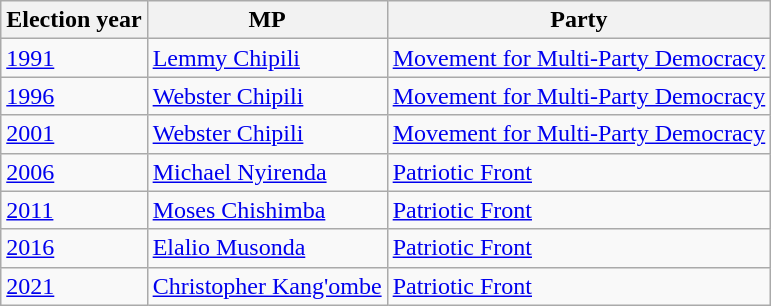<table class=wikitable>
<tr>
<th>Election year</th>
<th>MP</th>
<th>Party</th>
</tr>
<tr>
<td><a href='#'>1991</a></td>
<td><a href='#'>Lemmy Chipili</a></td>
<td><a href='#'>Movement for Multi-Party Democracy</a></td>
</tr>
<tr>
<td><a href='#'>1996</a></td>
<td><a href='#'>Webster Chipili</a></td>
<td><a href='#'>Movement for Multi-Party Democracy</a></td>
</tr>
<tr>
<td><a href='#'>2001</a></td>
<td><a href='#'>Webster Chipili</a></td>
<td><a href='#'>Movement for Multi-Party Democracy</a></td>
</tr>
<tr>
<td><a href='#'>2006</a></td>
<td><a href='#'>Michael Nyirenda</a></td>
<td><a href='#'>Patriotic Front</a></td>
</tr>
<tr>
<td><a href='#'>2011</a></td>
<td><a href='#'>Moses Chishimba</a></td>
<td><a href='#'>Patriotic Front</a></td>
</tr>
<tr>
<td><a href='#'>2016</a></td>
<td><a href='#'>Elalio Musonda</a></td>
<td><a href='#'>Patriotic Front</a></td>
</tr>
<tr>
<td><a href='#'>2021</a></td>
<td><a href='#'>Christopher Kang'ombe</a></td>
<td><a href='#'>Patriotic Front</a></td>
</tr>
</table>
